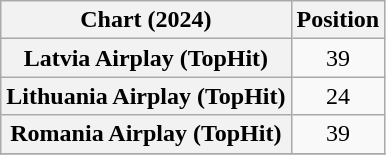<table class="wikitable plainrowheaders sortable" style="text-align:center">
<tr>
<th scope="col">Chart (2024)</th>
<th scope="col">Position</th>
</tr>
<tr>
<th scope="row">Latvia Airplay (TopHit)</th>
<td>39</td>
</tr>
<tr>
<th scope="row">Lithuania Airplay (TopHit)</th>
<td>24</td>
</tr>
<tr>
<th scope="row">Romania Airplay (TopHit)</th>
<td>39</td>
</tr>
<tr>
</tr>
</table>
